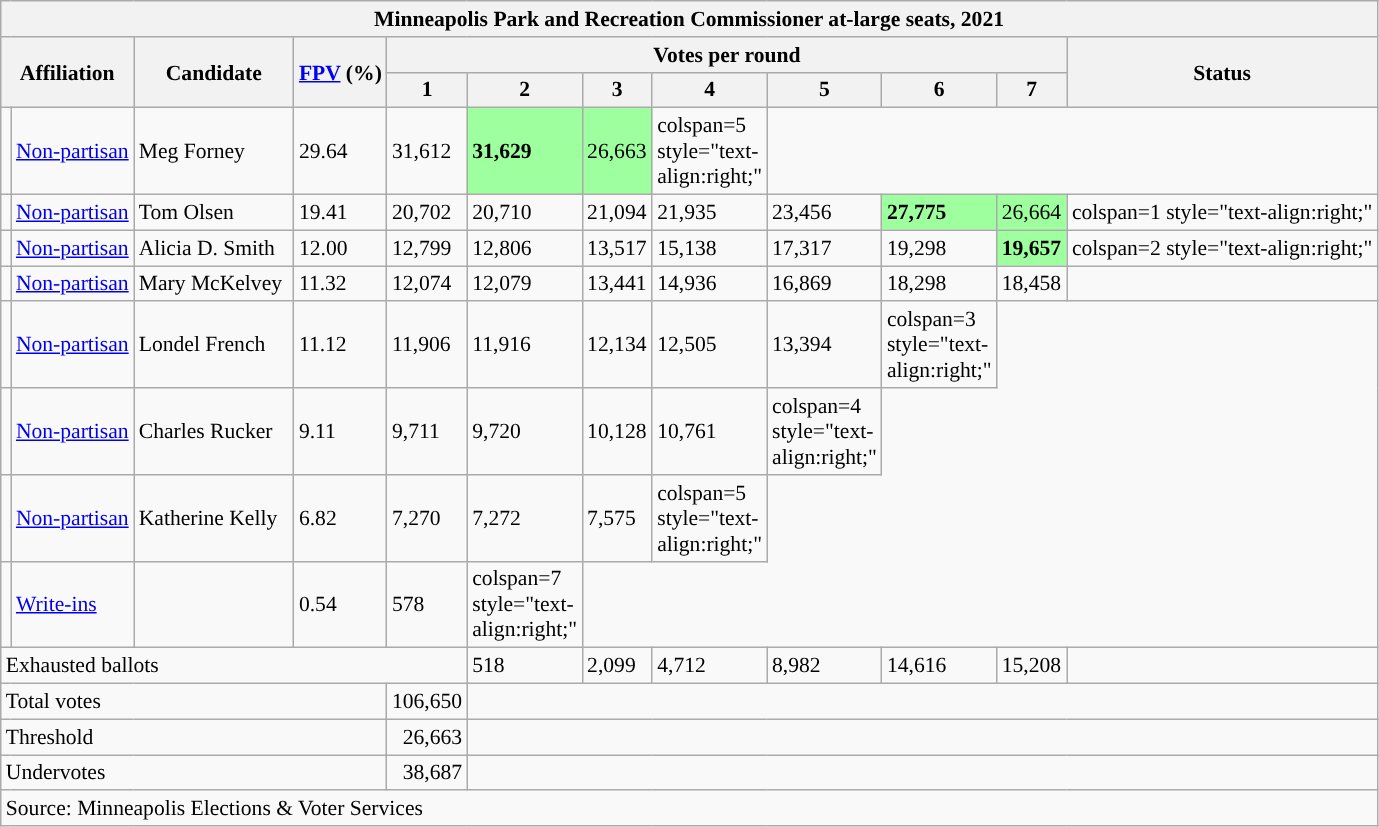<table class="wikitable" style="font-size: 90%;">
<tr>
<th colspan="13">Minneapolis Park and Recreation Commissioner at-large seats, 2021</th>
</tr>
<tr>
<th colspan="2" rowspan="2">Affiliation</th>
<th style="width:100px" rowspan="2">Candidate</th>
<th rowspan="2"><a href='#'>FPV</a> (%)</th>
<th colspan="7">Votes per round</th>
<th rowspan="2">Status</th>
</tr>
<tr>
<th style="width:40px">1</th>
<th style="width:40px">2</th>
<th style="width:40px">3</th>
<th style="width:40px">4</th>
<th style="width:40px">5</th>
<th style="width:40px">6</th>
<th style="width:40px">7</th>
</tr>
<tr>
<td style="background-color:"></td>
<td><a href='#'>Non-partisan</a></td>
<td>Meg Forney</td>
<td align="left">29.64</td>
<td align="left">31,612</td>
<td align="left" style="background: #9EFF9E; color: #000"><strong>31,629</strong></td>
<td align="left" style="background: #9EFF9E; color: #000">26,663</td>
<td>colspan=5 style="text-align:right;" </td>
</tr>
<tr>
<td style="background-color:"></td>
<td><a href='#'>Non-partisan</a></td>
<td>Tom Olsen</td>
<td align="left">19.41</td>
<td align="left">20,702</td>
<td align="left">20,710</td>
<td align="left">21,094</td>
<td align="left">21,935</td>
<td align="left">23,456</td>
<td align="left" style="background: #9EFF9E; color: #000"><strong>27,775</strong></td>
<td align="left" style="background: #9EFF9E; color: #000">26,664</td>
<td>colspan=1 style="text-align:right;" </td>
</tr>
<tr>
<td style="background-color:"></td>
<td><a href='#'>Non-partisan</a></td>
<td>Alicia D. Smith</td>
<td align="left">12.00</td>
<td align="left">12,799</td>
<td align="left">12,806</td>
<td align="left">13,517</td>
<td align="left">15,138</td>
<td align="left">17,317</td>
<td align="left">19,298</td>
<td align="left" style="background: #9EFF9E; color: #000"><strong>19,657</strong></td>
<td>colspan=2 style="text-align:right;" </td>
</tr>
<tr>
<td style="background-color:"></td>
<td><a href='#'>Non-partisan</a></td>
<td>Mary McKelvey</td>
<td align="left">11.32</td>
<td align="left">12,074</td>
<td align="left">12,079</td>
<td align="left">13,441</td>
<td align="left">14,936</td>
<td align="left">16,869</td>
<td align="left">18,298</td>
<td align="left">18,458</td>
<td></td>
</tr>
<tr>
<td style="background-color:"></td>
<td><a href='#'>Non-partisan</a></td>
<td>Londel French</td>
<td align="left">11.12</td>
<td align="left">11,906</td>
<td align="left">11,916</td>
<td align="left">12,134</td>
<td align="left">12,505</td>
<td align="left">13,394</td>
<td>colspan=3 style="text-align:right;" </td>
</tr>
<tr>
<td style="background-color:"></td>
<td><a href='#'>Non-partisan</a></td>
<td>Charles Rucker</td>
<td align="left">9.11</td>
<td align="left">9,711</td>
<td align="left">9,720</td>
<td align="left">10,128</td>
<td align="left">10,761</td>
<td>colspan=4 style="text-align:right;" </td>
</tr>
<tr>
<td style="background-color:"></td>
<td><a href='#'>Non-partisan</a></td>
<td>Katherine Kelly</td>
<td align="left">6.82</td>
<td align="left">7,270</td>
<td align="left">7,272</td>
<td align="left">7,575</td>
<td>colspan=5 style="text-align:right;" </td>
</tr>
<tr>
<td style="background-color:"></td>
<td><a href='#'>Write-ins</a></td>
<td></td>
<td align="left">0.54</td>
<td align="left">578</td>
<td>colspan=7 style="text-align:right;" </td>
</tr>
<tr>
<td colspan="5">Exhausted ballots</td>
<td align="left">518</td>
<td align="left">2,099</td>
<td align="left">4,712</td>
<td align="left">8,982</td>
<td align="left">14,616</td>
<td align="left">15,208</td>
<td colspan="4"></td>
</tr>
<tr>
<td colspan="4">Total votes</td>
<td align="right">106,650</td>
<td colspan="7"></td>
</tr>
<tr>
<td colspan="4">Threshold</td>
<td align="right">26,663</td>
<td colspan="7"></td>
</tr>
<tr>
<td colspan="4">Undervotes</td>
<td align="right">38,687</td>
<td colspan="7"></td>
</tr>
<tr>
<td colspan="12">Source: Minneapolis Elections & Voter Services</td>
</tr>
</table>
